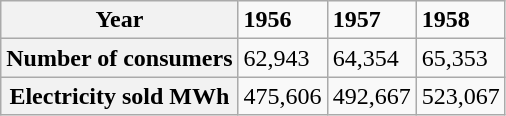<table class="wikitable">
<tr>
<th>Year</th>
<td><strong>1956</strong></td>
<td><strong>1957</strong></td>
<td><strong>1958</strong></td>
</tr>
<tr>
<th>Number of consumers</th>
<td>62,943</td>
<td>64,354</td>
<td>65,353</td>
</tr>
<tr>
<th>Electricity sold MWh</th>
<td>475,606</td>
<td>492,667</td>
<td>523,067</td>
</tr>
</table>
